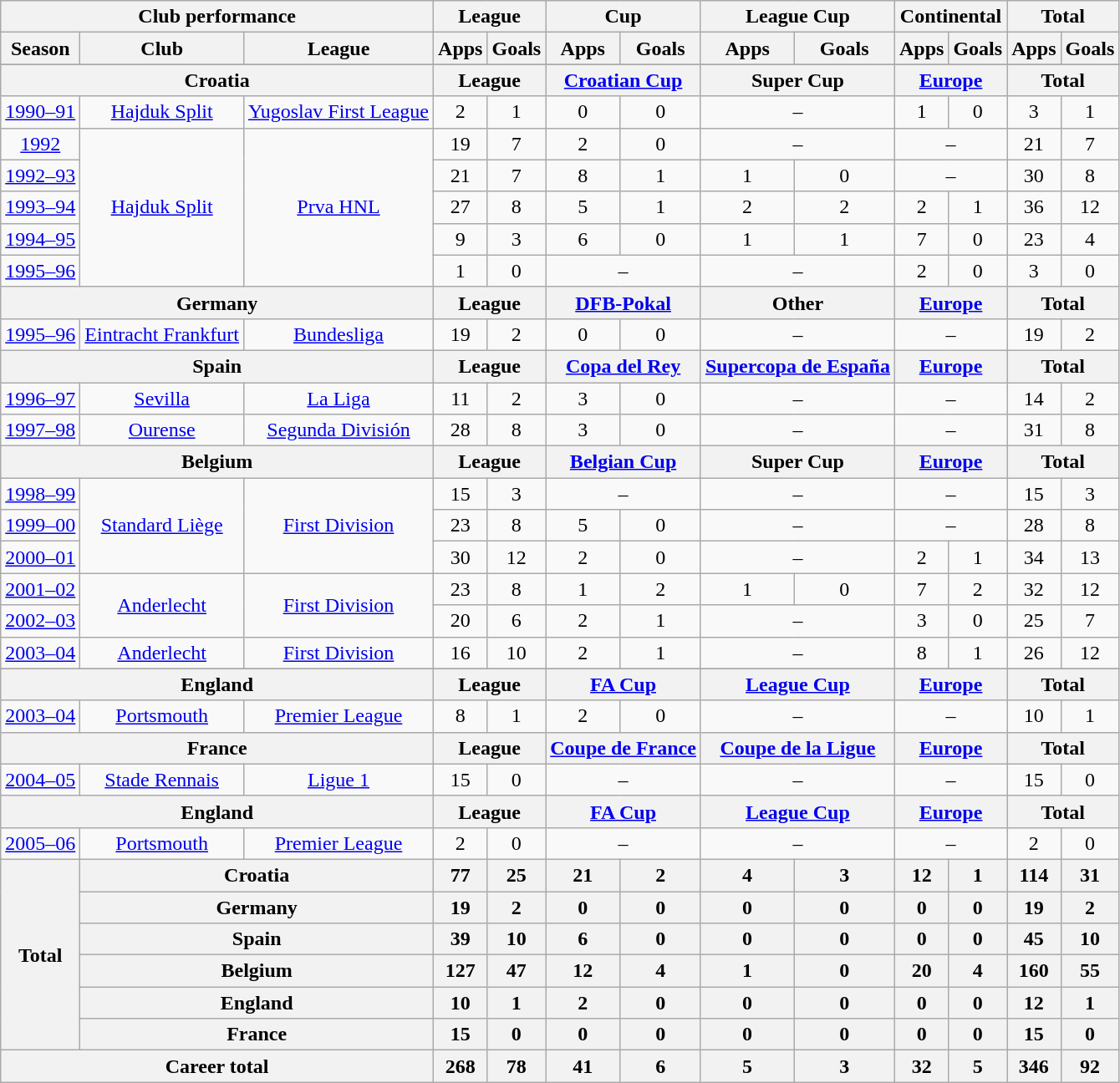<table class="wikitable" style="text-align:center">
<tr>
<th colspan=3>Club performance</th>
<th colspan=2>League</th>
<th colspan=2>Cup</th>
<th colspan=2>League Cup</th>
<th colspan=2>Continental</th>
<th colspan=2>Total</th>
</tr>
<tr>
<th>Season</th>
<th>Club</th>
<th>League</th>
<th>Apps</th>
<th>Goals</th>
<th>Apps</th>
<th>Goals</th>
<th>Apps</th>
<th>Goals</th>
<th>Apps</th>
<th>Goals</th>
<th>Apps</th>
<th>Goals</th>
</tr>
<tr>
</tr>
<tr>
<th colspan=3>Croatia</th>
<th colspan=2>League</th>
<th colspan=2><a href='#'>Croatian Cup</a></th>
<th colspan=2>Super Cup</th>
<th colspan=2><a href='#'>Europe</a></th>
<th colspan=2>Total</th>
</tr>
<tr>
<td><a href='#'>1990–91</a></td>
<td><a href='#'>Hajduk Split</a></td>
<td><a href='#'>Yugoslav First League</a></td>
<td>2</td>
<td>1</td>
<td>0</td>
<td>0</td>
<td colspan="2">–</td>
<td>1</td>
<td>0</td>
<td>3</td>
<td>1</td>
</tr>
<tr>
<td><a href='#'>1992</a></td>
<td rowspan="5"><a href='#'>Hajduk Split</a></td>
<td rowspan="5"><a href='#'>Prva HNL</a></td>
<td>19</td>
<td>7</td>
<td>2</td>
<td>0</td>
<td colspan="2">–</td>
<td colspan="2">–</td>
<td>21</td>
<td>7</td>
</tr>
<tr>
<td><a href='#'>1992–93</a></td>
<td>21</td>
<td>7</td>
<td>8</td>
<td>1</td>
<td>1</td>
<td>0</td>
<td colspan="2">–</td>
<td>30</td>
<td>8</td>
</tr>
<tr>
<td><a href='#'>1993–94</a></td>
<td>27</td>
<td>8</td>
<td>5</td>
<td>1</td>
<td>2</td>
<td>2</td>
<td>2</td>
<td>1</td>
<td>36</td>
<td>12</td>
</tr>
<tr>
<td><a href='#'>1994–95</a></td>
<td>9</td>
<td>3</td>
<td>6</td>
<td>0</td>
<td>1</td>
<td>1</td>
<td>7</td>
<td>0</td>
<td>23</td>
<td>4</td>
</tr>
<tr>
<td><a href='#'>1995–96</a></td>
<td>1</td>
<td>0</td>
<td colspan="2">–</td>
<td colspan="2">–</td>
<td>2</td>
<td>0</td>
<td>3</td>
<td>0</td>
</tr>
<tr>
<th colspan=3>Germany</th>
<th colspan=2>League</th>
<th colspan=2><a href='#'>DFB-Pokal</a></th>
<th colspan=2>Other</th>
<th colspan=2><a href='#'>Europe</a></th>
<th colspan=2>Total</th>
</tr>
<tr>
<td><a href='#'>1995–96</a></td>
<td><a href='#'>Eintracht Frankfurt</a></td>
<td><a href='#'>Bundesliga</a></td>
<td>19</td>
<td>2</td>
<td>0</td>
<td>0</td>
<td colspan="2">–</td>
<td colspan="2">–</td>
<td>19</td>
<td>2</td>
</tr>
<tr>
<th colspan=3>Spain</th>
<th colspan=2>League</th>
<th colspan=2><a href='#'>Copa del Rey</a></th>
<th colspan=2><a href='#'>Supercopa de España</a></th>
<th colspan=2><a href='#'>Europe</a></th>
<th colspan=2>Total</th>
</tr>
<tr>
<td><a href='#'>1996–97</a></td>
<td><a href='#'>Sevilla</a></td>
<td><a href='#'>La Liga</a></td>
<td>11</td>
<td>2</td>
<td>3</td>
<td>0</td>
<td colspan="2">–</td>
<td colspan="2">–</td>
<td>14</td>
<td>2</td>
</tr>
<tr>
<td><a href='#'>1997–98</a></td>
<td><a href='#'>Ourense</a></td>
<td><a href='#'>Segunda División</a></td>
<td>28</td>
<td>8</td>
<td>3</td>
<td>0</td>
<td colspan="2">–</td>
<td colspan="2">–</td>
<td>31</td>
<td>8</td>
</tr>
<tr>
<th colspan=3>Belgium</th>
<th colspan=2>League</th>
<th colspan=2><a href='#'>Belgian Cup</a></th>
<th colspan=2>Super Cup</th>
<th colspan=2><a href='#'>Europe</a></th>
<th colspan=2>Total</th>
</tr>
<tr>
<td><a href='#'>1998–99</a></td>
<td rowspan="3"><a href='#'>Standard Liège</a></td>
<td rowspan="3"><a href='#'>First Division</a></td>
<td>15</td>
<td>3</td>
<td colspan="2">–</td>
<td colspan="2">–</td>
<td colspan="2">–</td>
<td>15</td>
<td>3</td>
</tr>
<tr>
<td><a href='#'>1999–00</a></td>
<td>23</td>
<td>8</td>
<td>5</td>
<td>0</td>
<td colspan="2">–</td>
<td colspan="2">–</td>
<td>28</td>
<td>8</td>
</tr>
<tr>
<td><a href='#'>2000–01</a></td>
<td>30</td>
<td>12</td>
<td>2</td>
<td>0</td>
<td colspan="2">–</td>
<td>2</td>
<td>1</td>
<td>34</td>
<td>13</td>
</tr>
<tr>
<td><a href='#'>2001–02</a></td>
<td rowspan="2"><a href='#'>Anderlecht</a></td>
<td rowspan="2"><a href='#'>First Division</a></td>
<td>23</td>
<td>8</td>
<td>1</td>
<td>2</td>
<td>1</td>
<td>0</td>
<td>7</td>
<td>2</td>
<td>32</td>
<td>12</td>
</tr>
<tr>
<td><a href='#'>2002–03</a></td>
<td>20</td>
<td>6</td>
<td>2</td>
<td>1</td>
<td colspan="2">–</td>
<td>3</td>
<td>0</td>
<td>25</td>
<td>7</td>
</tr>
<tr>
<td><a href='#'>2003–04</a></td>
<td><a href='#'>Anderlecht</a></td>
<td><a href='#'>First Division</a></td>
<td>16</td>
<td>10</td>
<td>2</td>
<td>1</td>
<td colspan="2">–</td>
<td>8</td>
<td>1</td>
<td>26</td>
<td>12</td>
</tr>
<tr>
</tr>
<tr>
<th colspan=3>England</th>
<th colspan=2>League</th>
<th colspan=2><a href='#'>FA Cup</a></th>
<th colspan=2><a href='#'>League Cup</a></th>
<th colspan=2><a href='#'>Europe</a></th>
<th colspan=2>Total</th>
</tr>
<tr>
<td><a href='#'>2003–04</a></td>
<td><a href='#'>Portsmouth</a></td>
<td><a href='#'>Premier League</a></td>
<td>8</td>
<td>1</td>
<td>2</td>
<td>0</td>
<td colspan="2">–</td>
<td colspan="2">–</td>
<td>10</td>
<td>1</td>
</tr>
<tr>
<th colspan=3>France</th>
<th colspan=2>League</th>
<th colspan=2><a href='#'>Coupe de France</a></th>
<th colspan=2><a href='#'>Coupe de la Ligue</a></th>
<th colspan=2><a href='#'>Europe</a></th>
<th colspan=2>Total</th>
</tr>
<tr>
<td><a href='#'>2004–05</a></td>
<td><a href='#'>Stade Rennais</a></td>
<td><a href='#'>Ligue 1</a></td>
<td>15</td>
<td>0</td>
<td colspan="2">–</td>
<td colspan="2">–</td>
<td colspan="2">–</td>
<td>15</td>
<td>0</td>
</tr>
<tr>
<th colspan=3>England</th>
<th colspan=2>League</th>
<th colspan=2><a href='#'>FA Cup</a></th>
<th colspan=2><a href='#'>League Cup</a></th>
<th colspan=2><a href='#'>Europe</a></th>
<th colspan=2>Total</th>
</tr>
<tr>
<td><a href='#'>2005–06</a></td>
<td><a href='#'>Portsmouth</a></td>
<td><a href='#'>Premier League</a></td>
<td>2</td>
<td>0</td>
<td colspan="2">–</td>
<td colspan="2">–</td>
<td colspan="2">–</td>
<td>2</td>
<td>0</td>
</tr>
<tr>
<th rowspan=6>Total</th>
<th colspan=2>Croatia</th>
<th>77</th>
<th>25</th>
<th>21</th>
<th>2</th>
<th>4</th>
<th>3</th>
<th>12</th>
<th>1</th>
<th>114</th>
<th>31</th>
</tr>
<tr>
<th colspan=2>Germany</th>
<th>19</th>
<th>2</th>
<th>0</th>
<th>0</th>
<th>0</th>
<th>0</th>
<th>0</th>
<th>0</th>
<th>19</th>
<th>2</th>
</tr>
<tr>
<th colspan=2>Spain</th>
<th>39</th>
<th>10</th>
<th>6</th>
<th>0</th>
<th>0</th>
<th>0</th>
<th>0</th>
<th>0</th>
<th>45</th>
<th>10</th>
</tr>
<tr>
<th colspan=2>Belgium</th>
<th>127</th>
<th>47</th>
<th>12</th>
<th>4</th>
<th>1</th>
<th>0</th>
<th>20</th>
<th>4</th>
<th>160</th>
<th>55</th>
</tr>
<tr>
<th colspan=2>England</th>
<th>10</th>
<th>1</th>
<th>2</th>
<th>0</th>
<th>0</th>
<th>0</th>
<th>0</th>
<th>0</th>
<th>12</th>
<th>1</th>
</tr>
<tr>
<th colspan=2>France</th>
<th>15</th>
<th>0</th>
<th>0</th>
<th>0</th>
<th>0</th>
<th>0</th>
<th>0</th>
<th>0</th>
<th>15</th>
<th>0</th>
</tr>
<tr>
<th colspan=3>Career total</th>
<th>268</th>
<th>78</th>
<th>41</th>
<th>6</th>
<th>5</th>
<th>3</th>
<th>32</th>
<th>5</th>
<th>346</th>
<th>92</th>
</tr>
</table>
